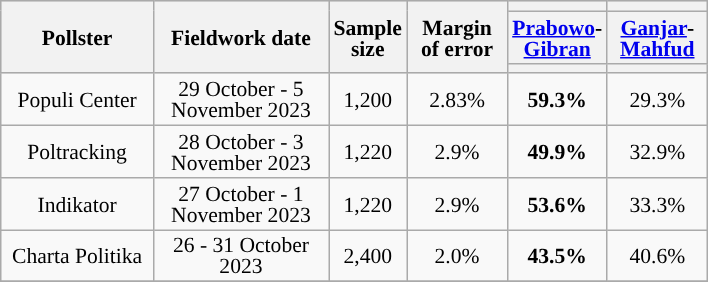<table class="wikitable" style="text-align:center; font-size:90%; line-height:14px;">
<tr bgcolor=lightgray>
<th style="width:95px;" rowspan="3">Pollster</th>
<th style="width:110px;" rowspan="3">Fieldwork date</th>
<th style="width:35px;" rowspan="3">Sample size</th>
<th rowspan="3" style="width:60px;">Margin of error</th>
<th style="width:60px;"></th>
<th style="width:60px;"></th>
</tr>
<tr>
<th><a href='#'>Prabowo</a>-<a href='#'>Gibran</a><br></th>
<th><a href='#'>Ganjar</a>-<a href='#'>Mahfud</a><br></th>
</tr>
<tr>
<th class="unsortable" style="background:"></th>
<th class="unsortable" style="color:inherit;background:"></th>
</tr>
<tr>
<td>Populi Center</td>
<td>29 October - 5 November 2023</td>
<td>1,200</td>
<td>2.83%</td>
<td style="background-color:#"><strong>59.3%</strong> </td>
<td>29.3%</td>
</tr>
<tr>
<td>Poltracking</td>
<td>28 October - 3 November 2023</td>
<td>1,220</td>
<td>2.9%</td>
<td style="background-color:#"><strong>49.9%</strong> </td>
<td>32.9% </td>
</tr>
<tr>
<td>Indikator</td>
<td>27 October - 1 November 2023</td>
<td>1,220</td>
<td>2.9%</td>
<td style="background-color:#"><strong>53.6%</strong> </td>
<td>33.3% </td>
</tr>
<tr>
<td>Charta Politika</td>
<td>26 - 31 October 2023</td>
<td>2,400</td>
<td>2.0%</td>
<td style="background-color:#"><strong>43.5%</strong> </td>
<td>40.6%</td>
</tr>
<tr>
</tr>
</table>
